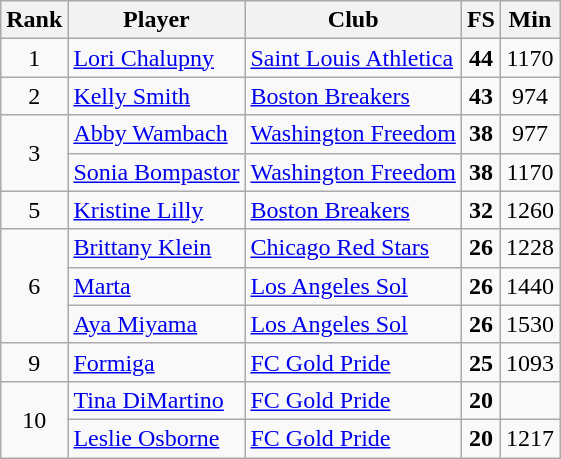<table class=wikitable>
<tr>
<th>Rank</th>
<th>Player</th>
<th>Club</th>
<th>FS</th>
<th>Min</th>
</tr>
<tr>
<td style="text-align:center;">1</td>
<td> <a href='#'>Lori Chalupny</a></td>
<td><a href='#'>Saint Louis Athletica</a></td>
<td align=center><strong>44</strong></td>
<td align=center>1170</td>
</tr>
<tr>
<td style="text-align:center;">2</td>
<td> <a href='#'>Kelly Smith</a></td>
<td><a href='#'>Boston Breakers</a></td>
<td align=center><strong>43</strong></td>
<td align=center>974</td>
</tr>
<tr>
<td rowspan="2" style="text-align:center;">3</td>
<td> <a href='#'>Abby Wambach</a></td>
<td><a href='#'>Washington Freedom</a></td>
<td align=center><strong>38</strong></td>
<td align=center>977</td>
</tr>
<tr>
<td> <a href='#'>Sonia Bompastor</a></td>
<td><a href='#'>Washington Freedom</a></td>
<td align=center><strong>38</strong></td>
<td align=center>1170</td>
</tr>
<tr>
<td style="text-align:center;">5</td>
<td> <a href='#'>Kristine Lilly</a></td>
<td><a href='#'>Boston Breakers</a></td>
<td align=center><strong>32</strong></td>
<td align=center>1260</td>
</tr>
<tr>
<td rowspan="3" style="text-align:center;">6</td>
<td> <a href='#'>Brittany Klein</a></td>
<td><a href='#'>Chicago Red Stars</a></td>
<td align=center><strong>26</strong></td>
<td align=center>1228</td>
</tr>
<tr>
<td> <a href='#'>Marta</a></td>
<td><a href='#'>Los Angeles Sol</a></td>
<td align=center><strong>26</strong></td>
<td align=center>1440</td>
</tr>
<tr>
<td> <a href='#'>Aya Miyama</a></td>
<td><a href='#'>Los Angeles Sol</a></td>
<td align=center><strong>26</strong></td>
<td align=center>1530</td>
</tr>
<tr>
<td style="text-align:center;">9</td>
<td> <a href='#'>Formiga</a></td>
<td><a href='#'>FC Gold Pride</a></td>
<td align=center><strong>25</strong></td>
<td align=center>1093</td>
</tr>
<tr>
<td rowspan="2" style="text-align:center;">10</td>
<td> <a href='#'>Tina DiMartino</a></td>
<td><a href='#'>FC Gold Pride</a></td>
<td align=center><strong>20</strong></td>
<td align=center></td>
</tr>
<tr>
<td> <a href='#'>Leslie Osborne</a></td>
<td><a href='#'>FC Gold Pride</a></td>
<td align=center><strong>20</strong></td>
<td align=center>1217</td>
</tr>
</table>
